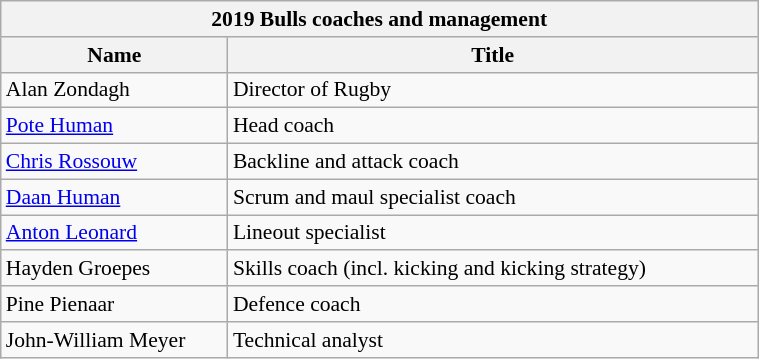<table class="wikitable sortable" style="text-align:left; font-size:90%; width:40%">
<tr>
<th colspan=100%>2019 Bulls coaches and management</th>
</tr>
<tr>
<th style="width:30%;">Name</th>
<th style="width:70%;">Title</th>
</tr>
<tr>
<td>Alan Zondagh</td>
<td>Director of Rugby</td>
</tr>
<tr>
<td><a href='#'>Pote Human</a></td>
<td>Head coach</td>
</tr>
<tr>
<td><a href='#'>Chris Rossouw</a></td>
<td>Backline and attack coach</td>
</tr>
<tr>
<td><a href='#'>Daan Human</a></td>
<td>Scrum and maul specialist coach</td>
</tr>
<tr>
<td><a href='#'>Anton Leonard</a></td>
<td>Lineout specialist</td>
</tr>
<tr>
<td>Hayden Groepes</td>
<td>Skills coach (incl. kicking and kicking strategy)</td>
</tr>
<tr>
<td>Pine Pienaar</td>
<td>Defence coach</td>
</tr>
<tr>
<td>John-William Meyer</td>
<td>Technical analyst</td>
</tr>
</table>
